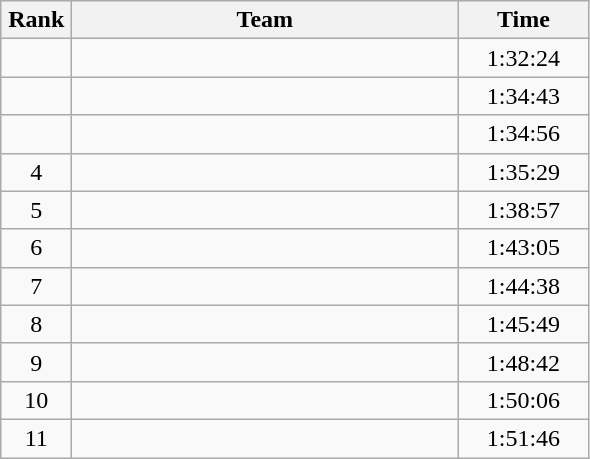<table class=wikitable style="text-align:center">
<tr>
<th width=40>Rank</th>
<th width=250>Team</th>
<th width=80>Time</th>
</tr>
<tr>
<td></td>
<td align=left></td>
<td>1:32:24</td>
</tr>
<tr>
<td></td>
<td align=left></td>
<td>1:34:43</td>
</tr>
<tr>
<td></td>
<td align=left></td>
<td>1:34:56</td>
</tr>
<tr>
<td>4</td>
<td align=left></td>
<td>1:35:29</td>
</tr>
<tr>
<td>5</td>
<td align=left></td>
<td>1:38:57</td>
</tr>
<tr>
<td>6</td>
<td align=left></td>
<td>1:43:05</td>
</tr>
<tr>
<td>7</td>
<td align=left></td>
<td>1:44:38</td>
</tr>
<tr>
<td>8</td>
<td align=left></td>
<td>1:45:49</td>
</tr>
<tr>
<td>9</td>
<td align=left></td>
<td>1:48:42</td>
</tr>
<tr>
<td>10</td>
<td align=left></td>
<td>1:50:06</td>
</tr>
<tr>
<td>11</td>
<td align=left></td>
<td>1:51:46</td>
</tr>
</table>
